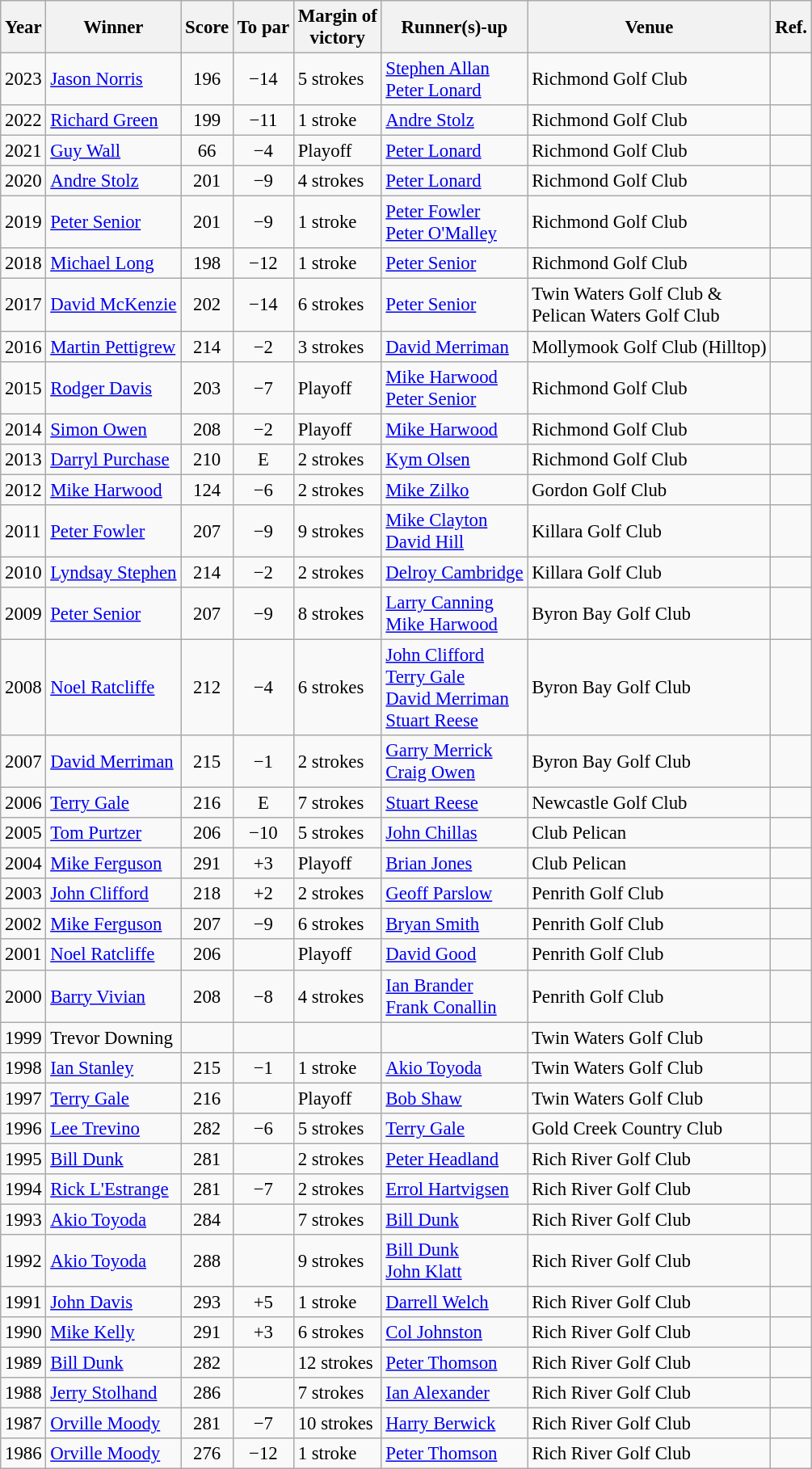<table class="wikitable" style="font-size:95%;">
<tr>
<th>Year</th>
<th>Winner</th>
<th>Score</th>
<th>To par</th>
<th>Margin of<br>victory</th>
<th>Runner(s)-up</th>
<th>Venue</th>
<th>Ref.</th>
</tr>
<tr>
<td>2023</td>
<td> <a href='#'>Jason Norris</a></td>
<td align=center>196</td>
<td align=center>−14</td>
<td>5 strokes</td>
<td> <a href='#'>Stephen Allan</a><br> <a href='#'>Peter Lonard</a></td>
<td>Richmond Golf Club</td>
<td></td>
</tr>
<tr>
<td>2022</td>
<td> <a href='#'>Richard Green</a></td>
<td align=center>199</td>
<td align=center>−11</td>
<td>1 stroke</td>
<td> <a href='#'>Andre Stolz</a></td>
<td>Richmond Golf Club</td>
<td></td>
</tr>
<tr>
<td>2021</td>
<td> <a href='#'>Guy Wall</a></td>
<td align=center>66</td>
<td align=center>−4</td>
<td>Playoff</td>
<td> <a href='#'>Peter Lonard</a></td>
<td>Richmond Golf Club</td>
<td></td>
</tr>
<tr>
<td>2020</td>
<td> <a href='#'>Andre Stolz</a></td>
<td align=center>201</td>
<td align=center>−9</td>
<td>4 strokes</td>
<td> <a href='#'>Peter Lonard</a></td>
<td>Richmond Golf Club</td>
<td></td>
</tr>
<tr>
<td>2019</td>
<td> <a href='#'>Peter Senior</a></td>
<td align=center>201</td>
<td align=center>−9</td>
<td>1 stroke</td>
<td> <a href='#'>Peter Fowler</a><br> <a href='#'>Peter O'Malley</a></td>
<td>Richmond Golf Club</td>
<td></td>
</tr>
<tr>
<td>2018</td>
<td> <a href='#'>Michael Long</a></td>
<td align=center>198</td>
<td align=center>−12</td>
<td>1 stroke</td>
<td> <a href='#'>Peter Senior</a></td>
<td>Richmond Golf Club</td>
<td></td>
</tr>
<tr>
<td>2017</td>
<td> <a href='#'>David McKenzie</a></td>
<td align=center>202</td>
<td align=center>−14</td>
<td>6 strokes</td>
<td> <a href='#'>Peter Senior</a></td>
<td>Twin Waters Golf Club &<br>Pelican Waters Golf Club</td>
<td></td>
</tr>
<tr>
<td>2016</td>
<td> <a href='#'>Martin Pettigrew</a></td>
<td align=center>214</td>
<td align=center>−2</td>
<td>3 strokes</td>
<td> <a href='#'>David Merriman</a></td>
<td>Mollymook Golf Club (Hilltop)</td>
<td></td>
</tr>
<tr>
<td>2015</td>
<td> <a href='#'>Rodger Davis</a></td>
<td align=center>203</td>
<td align=center>−7</td>
<td>Playoff</td>
<td> <a href='#'>Mike Harwood</a><br> <a href='#'>Peter Senior</a></td>
<td>Richmond Golf Club</td>
<td></td>
</tr>
<tr>
<td>2014</td>
<td> <a href='#'>Simon Owen</a></td>
<td align=center>208</td>
<td align=center>−2</td>
<td>Playoff</td>
<td> <a href='#'>Mike Harwood</a></td>
<td>Richmond Golf Club</td>
<td></td>
</tr>
<tr>
<td>2013</td>
<td> <a href='#'>Darryl Purchase</a></td>
<td align=center>210</td>
<td align=center>E</td>
<td>2 strokes</td>
<td> <a href='#'>Kym Olsen</a></td>
<td>Richmond Golf Club</td>
<td></td>
</tr>
<tr>
<td>2012</td>
<td> <a href='#'>Mike Harwood</a></td>
<td align=center>124</td>
<td align=center>−6</td>
<td>2 strokes</td>
<td> <a href='#'>Mike Zilko</a></td>
<td>Gordon Golf Club</td>
<td></td>
</tr>
<tr>
<td>2011</td>
<td> <a href='#'>Peter Fowler</a></td>
<td align=center>207</td>
<td align=center>−9</td>
<td>9 strokes</td>
<td> <a href='#'>Mike Clayton</a><br> <a href='#'>David Hill</a></td>
<td>Killara Golf Club</td>
<td></td>
</tr>
<tr>
<td>2010</td>
<td> <a href='#'>Lyndsay Stephen</a></td>
<td align=center>214</td>
<td align=center>−2</td>
<td>2 strokes</td>
<td> <a href='#'>Delroy Cambridge</a></td>
<td>Killara Golf Club</td>
<td></td>
</tr>
<tr>
<td>2009</td>
<td> <a href='#'>Peter Senior</a></td>
<td align=center>207</td>
<td align=center>−9</td>
<td>8 strokes</td>
<td> <a href='#'>Larry Canning</a><br> <a href='#'>Mike Harwood</a></td>
<td>Byron Bay Golf Club</td>
<td></td>
</tr>
<tr>
<td>2008</td>
<td> <a href='#'>Noel Ratcliffe</a></td>
<td align=center>212</td>
<td align=center>−4</td>
<td>6 strokes</td>
<td> <a href='#'>John Clifford</a><br> <a href='#'>Terry Gale</a><br> <a href='#'>David Merriman</a><br> <a href='#'>Stuart Reese</a></td>
<td>Byron Bay Golf Club</td>
<td></td>
</tr>
<tr>
<td>2007</td>
<td> <a href='#'>David Merriman</a></td>
<td align=center>215</td>
<td align=center>−1</td>
<td>2 strokes</td>
<td> <a href='#'>Garry Merrick</a><br> <a href='#'>Craig Owen</a></td>
<td>Byron Bay Golf Club</td>
<td></td>
</tr>
<tr>
<td>2006</td>
<td> <a href='#'>Terry Gale</a></td>
<td align=center>216</td>
<td align=center>E</td>
<td>7 strokes</td>
<td> <a href='#'>Stuart Reese</a></td>
<td>Newcastle Golf Club</td>
<td></td>
</tr>
<tr>
<td>2005</td>
<td> <a href='#'>Tom Purtzer</a></td>
<td align=center>206</td>
<td align=center>−10</td>
<td>5 strokes</td>
<td> <a href='#'>John Chillas</a></td>
<td>Club Pelican</td>
<td></td>
</tr>
<tr>
<td>2004</td>
<td> <a href='#'>Mike Ferguson</a></td>
<td align=center>291</td>
<td align=center>+3</td>
<td>Playoff</td>
<td> <a href='#'>Brian Jones</a></td>
<td>Club Pelican</td>
<td></td>
</tr>
<tr>
<td>2003</td>
<td> <a href='#'>John Clifford</a></td>
<td align=center>218</td>
<td align=center>+2</td>
<td>2 strokes</td>
<td> <a href='#'>Geoff Parslow</a></td>
<td>Penrith Golf Club</td>
<td></td>
</tr>
<tr>
<td>2002</td>
<td> <a href='#'>Mike Ferguson</a></td>
<td align=center>207</td>
<td align=center>−9</td>
<td>6 strokes</td>
<td> <a href='#'>Bryan Smith</a></td>
<td>Penrith Golf Club</td>
<td></td>
</tr>
<tr>
<td>2001</td>
<td> <a href='#'>Noel Ratcliffe</a></td>
<td align=center>206</td>
<td align=center></td>
<td>Playoff</td>
<td> <a href='#'>David Good</a></td>
<td>Penrith Golf Club</td>
<td></td>
</tr>
<tr>
<td>2000</td>
<td> <a href='#'>Barry Vivian</a></td>
<td align=center>208</td>
<td align=center>−8</td>
<td>4 strokes</td>
<td> <a href='#'>Ian Brander</a><br> <a href='#'>Frank Conallin</a></td>
<td>Penrith Golf Club</td>
<td></td>
</tr>
<tr>
<td>1999</td>
<td> Trevor Downing</td>
<td align=center></td>
<td align=center></td>
<td></td>
<td></td>
<td>Twin Waters Golf Club</td>
<td></td>
</tr>
<tr>
<td>1998</td>
<td> <a href='#'>Ian Stanley</a></td>
<td align=center>215</td>
<td align=center>−1</td>
<td>1 stroke</td>
<td> <a href='#'>Akio Toyoda</a></td>
<td>Twin Waters Golf Club</td>
<td></td>
</tr>
<tr>
<td>1997</td>
<td> <a href='#'>Terry Gale</a></td>
<td align=center>216</td>
<td align=center></td>
<td>Playoff</td>
<td> <a href='#'>Bob Shaw</a></td>
<td>Twin Waters Golf Club</td>
<td></td>
</tr>
<tr>
<td>1996</td>
<td> <a href='#'>Lee Trevino</a></td>
<td align=center>282</td>
<td align=center>−6</td>
<td>5 strokes</td>
<td> <a href='#'>Terry Gale</a></td>
<td>Gold Creek Country Club</td>
<td></td>
</tr>
<tr>
<td>1995</td>
<td> <a href='#'>Bill Dunk</a></td>
<td align=center>281</td>
<td align=center></td>
<td>2 strokes</td>
<td> <a href='#'>Peter Headland</a></td>
<td>Rich River Golf Club</td>
<td></td>
</tr>
<tr>
<td>1994</td>
<td> <a href='#'>Rick L'Estrange</a></td>
<td align=center>281</td>
<td align=center>−7</td>
<td>2 strokes</td>
<td> <a href='#'>Errol Hartvigsen</a></td>
<td>Rich River Golf Club</td>
<td></td>
</tr>
<tr>
<td>1993</td>
<td> <a href='#'>Akio Toyoda</a></td>
<td align=center>284</td>
<td align=center></td>
<td>7 strokes</td>
<td> <a href='#'>Bill Dunk</a></td>
<td>Rich River Golf Club</td>
<td></td>
</tr>
<tr>
<td>1992</td>
<td> <a href='#'>Akio Toyoda</a></td>
<td align=center>288</td>
<td align=center></td>
<td>9 strokes</td>
<td> <a href='#'>Bill Dunk</a><br> <a href='#'>John Klatt</a></td>
<td>Rich River Golf Club</td>
<td></td>
</tr>
<tr>
<td>1991</td>
<td> <a href='#'>John Davis</a></td>
<td align=center>293</td>
<td align=center>+5</td>
<td>1 stroke</td>
<td> <a href='#'>Darrell Welch</a></td>
<td>Rich River Golf Club</td>
<td></td>
</tr>
<tr>
<td>1990</td>
<td> <a href='#'>Mike Kelly</a></td>
<td align=center>291</td>
<td align=center>+3</td>
<td>6 strokes</td>
<td> <a href='#'>Col Johnston</a></td>
<td>Rich River Golf Club</td>
<td></td>
</tr>
<tr>
<td>1989</td>
<td> <a href='#'>Bill Dunk</a></td>
<td align=center>282</td>
<td align=center></td>
<td>12 strokes</td>
<td> <a href='#'>Peter Thomson</a></td>
<td>Rich River Golf Club</td>
<td></td>
</tr>
<tr>
<td>1988</td>
<td> <a href='#'>Jerry Stolhand</a></td>
<td align=center>286</td>
<td align=center></td>
<td>7 strokes</td>
<td> <a href='#'>Ian Alexander</a></td>
<td>Rich River Golf Club</td>
<td></td>
</tr>
<tr>
<td>1987</td>
<td> <a href='#'>Orville Moody</a></td>
<td align=center>281</td>
<td align=center>−7</td>
<td>10 strokes</td>
<td> <a href='#'>Harry Berwick</a></td>
<td>Rich River Golf Club</td>
<td></td>
</tr>
<tr>
<td>1986</td>
<td> <a href='#'>Orville Moody</a></td>
<td align=center>276</td>
<td align=center>−12</td>
<td>1 stroke</td>
<td> <a href='#'>Peter Thomson</a></td>
<td>Rich River Golf Club</td>
<td></td>
</tr>
</table>
